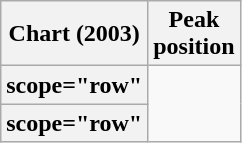<table class="wikitable sortable">
<tr>
<th>Chart (2003)</th>
<th>Peak<br>position</th>
</tr>
<tr>
<th>scope="row"</th>
</tr>
<tr>
<th>scope="row"</th>
</tr>
</table>
